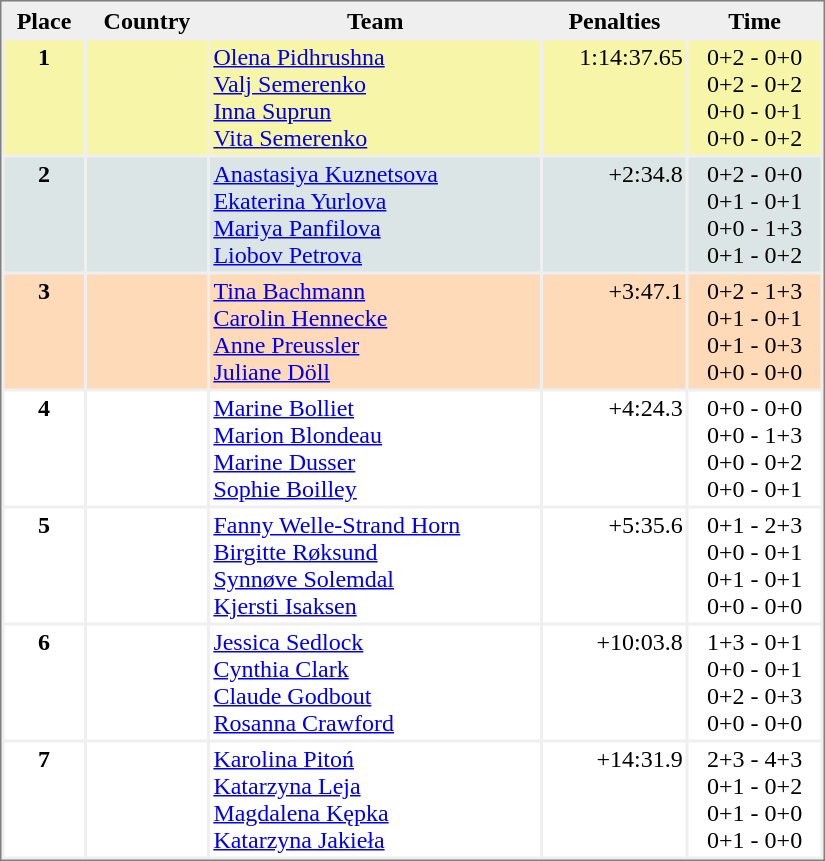<table style="border-style:solid; border-width:1px; border-color:#808080; background-color:#EFEFEF;" cellspacing="2" cellpadding="2" width="550">
<tr bgcolor="#EFEFEF">
<th>Place</th>
<th>Country</th>
<th>Team</th>
<th>Penalties</th>
<th>Time</th>
</tr>
<tr align="center" valign="top" bgcolor="#F7F6A8">
<th>1</th>
<td align="left"></td>
<td align="left"><a href='#'>Olena Pidhrushna</a><br><a href='#'>Valj Semerenko</a> <br><a href='#'>Inna Suprun</a> <br><a href='#'>Vita Semerenko</a></td>
<td align="right">1:14:37.65</td>
<td align="center">0+2 - 0+0<br> 0+2 - 0+2<br> 0+0 - 0+1<br> 0+0 - 0+2</td>
</tr>
<tr align="center" valign="top" bgcolor="#DCE5E5">
<th>2</th>
<td align="left"></td>
<td align="left"><a href='#'>Anastasiya Kuznetsova</a><br><a href='#'>Ekaterina Yurlova</a> <br><a href='#'>Mariya Panfilova</a> <br><a href='#'>Liobov Petrova</a></td>
<td align="right">+2:34.8</td>
<td align="center">0+2 - 0+0<br> 0+1 - 0+1<br> 0+0 - 1+3<br> 0+1 - 0+2</td>
</tr>
<tr align="center" valign="top" bgcolor="#FFDAB9">
<th>3</th>
<td align="left"></td>
<td align="left"><a href='#'>Tina Bachmann</a><br><a href='#'>Carolin Hennecke</a> <br><a href='#'>Anne Preussler</a> <br><a href='#'>Juliane Döll</a></td>
<td align="right">+3:47.1</td>
<td align="center">0+2 - 1+3<br> 0+1 - 0+1<br> 0+1 - 0+3<br> 0+0 - 0+0</td>
</tr>
<tr align="center" valign="top" bgcolor="#FFFFFF">
<th>4</th>
<td align="left"></td>
<td align="left"><a href='#'>Marine Bolliet</a><br><a href='#'>Marion Blondeau</a> <br><a href='#'>Marine Dusser</a> <br><a href='#'>Sophie Boilley</a></td>
<td align="right">+4:24.3</td>
<td align="center">0+0 - 0+0<br> 0+0 - 1+3<br> 0+0 - 0+2<br> 0+0 - 0+1</td>
</tr>
<tr align="center" valign="top" bgcolor="#FFFFFF">
<th>5</th>
<td align="left"></td>
<td align="left"><a href='#'>Fanny Welle-Strand Horn</a><br><a href='#'>Birgitte Røksund</a> <br><a href='#'>Synnøve Solemdal</a> <br><a href='#'>Kjersti Isaksen</a></td>
<td align="right">+5:35.6</td>
<td align="center">0+1 - 2+3<br> 0+0 - 0+1<br> 0+1 - 0+1<br> 0+0 - 0+0</td>
</tr>
<tr align="center" valign="top" bgcolor="#FFFFFF">
<th>6</th>
<td align="left"></td>
<td align="left"><a href='#'>Jessica Sedlock</a><br><a href='#'>Cynthia Clark</a> <br><a href='#'>Claude Godbout</a> <br><a href='#'>Rosanna Crawford</a></td>
<td align="right">+10:03.8</td>
<td align="center">1+3 - 0+1<br> 0+0 - 0+1<br> 0+2 - 0+3<br> 0+0 - 0+0</td>
</tr>
<tr align="center" valign="top" bgcolor="#FFFFFF">
<th>7</th>
<td align="left"></td>
<td align="left"><a href='#'>Karolina Pitoń</a><br><a href='#'>Katarzyna Leja</a> <br><a href='#'>Magdalena Kępka</a> <br><a href='#'>Katarzyna Jakieła</a></td>
<td align="right">+14:31.9</td>
<td align="center">2+3 - 4+3<br> 0+1 - 0+2<br> 0+1 - 0+0<br> 0+1 - 0+0</td>
</tr>
</table>
